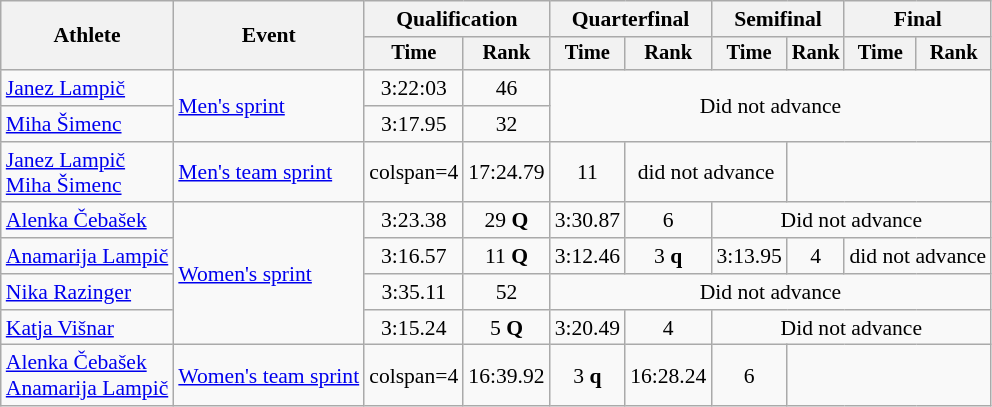<table class="wikitable" style="font-size:90%">
<tr>
<th rowspan="2">Athlete</th>
<th rowspan="2">Event</th>
<th colspan="2">Qualification</th>
<th colspan="2">Quarterfinal</th>
<th colspan="2">Semifinal</th>
<th colspan="2">Final</th>
</tr>
<tr style="font-size:95%">
<th>Time</th>
<th>Rank</th>
<th>Time</th>
<th>Rank</th>
<th>Time</th>
<th>Rank</th>
<th>Time</th>
<th>Rank</th>
</tr>
<tr align=center>
<td style="text-align:left;"><a href='#'>Janez Lampič</a></td>
<td style="text-align:left;" rowspan="2"><a href='#'>Men's sprint</a></td>
<td>3:22:03</td>
<td>46</td>
<td colspan=6 rowspan=2>Did not advance</td>
</tr>
<tr align=center>
<td style="text-align:left;"><a href='#'>Miha Šimenc</a></td>
<td>3:17.95</td>
<td>32</td>
</tr>
<tr align=center>
<td align=left><a href='#'>Janez Lampič</a><br><a href='#'>Miha Šimenc</a></td>
<td align=left><a href='#'>Men's team sprint</a></td>
<td>colspan=4 </td>
<td>17:24.79</td>
<td>11</td>
<td colspan=2>did not advance</td>
</tr>
<tr align=center>
<td align=left><a href='#'>Alenka Čebašek</a></td>
<td style="text-align:left;" rowspan="4"><a href='#'>Women's sprint</a></td>
<td>3:23.38</td>
<td>29 <strong>Q</strong></td>
<td>3:30.87</td>
<td>6</td>
<td colspan=4>Did not advance</td>
</tr>
<tr align=center>
<td align=left><a href='#'>Anamarija Lampič</a></td>
<td>3:16.57</td>
<td>11 <strong>Q</strong></td>
<td>3:12.46</td>
<td>3 <strong>q</strong></td>
<td>3:13.95</td>
<td>4</td>
<td colspan=2>did not advance</td>
</tr>
<tr align=center>
<td align=left><a href='#'>Nika Razinger</a></td>
<td>3:35.11</td>
<td>52</td>
<td colspan=6>Did not advance</td>
</tr>
<tr align=center>
<td align=left><a href='#'>Katja Višnar</a></td>
<td>3:15.24</td>
<td>5 <strong>Q</strong></td>
<td>3:20.49</td>
<td>4</td>
<td colspan=4>Did not advance</td>
</tr>
<tr align=center>
<td align=left><a href='#'>Alenka Čebašek</a><br><a href='#'>Anamarija Lampič</a></td>
<td align=left><a href='#'>Women's team sprint</a></td>
<td>colspan=4 </td>
<td>16:39.92</td>
<td>3 <strong>q</strong></td>
<td>16:28.24</td>
<td>6</td>
</tr>
</table>
